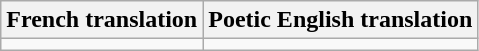<table class="wikitable">
<tr>
<th>French translation</th>
<th>Poetic English translation</th>
</tr>
<tr style="vertical-align:top; white-space:nowrap;">
<td></td>
<td></td>
</tr>
</table>
